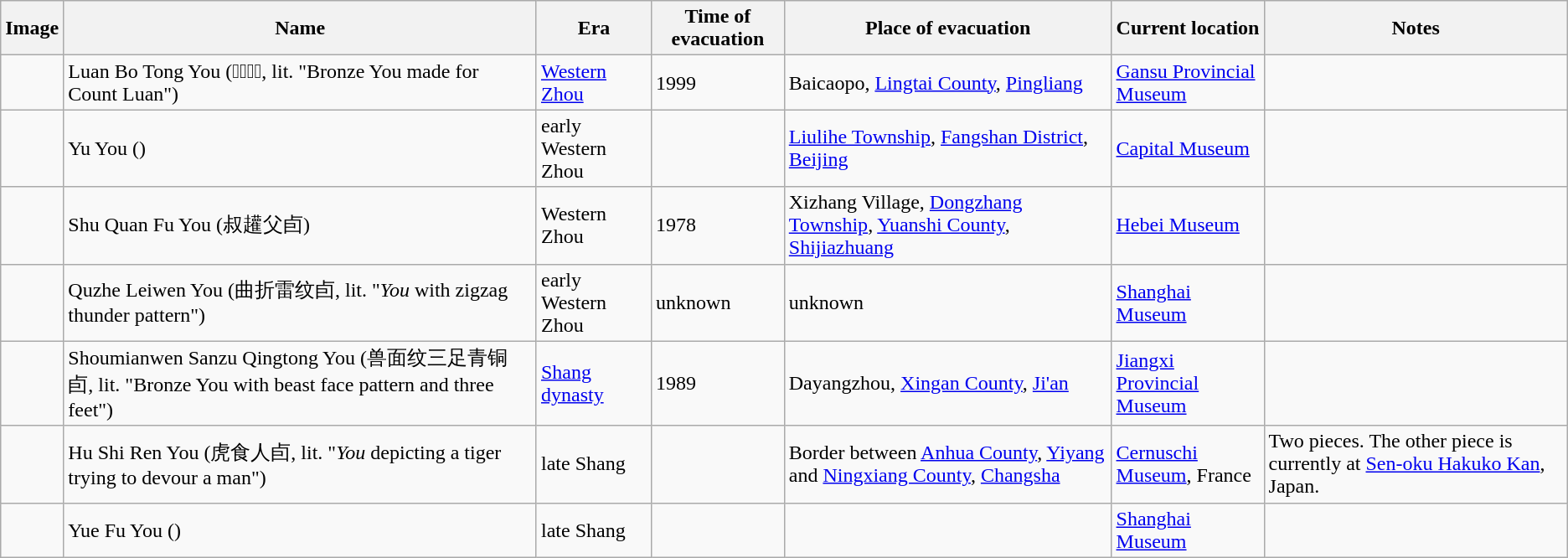<table class="wikitable sortable">
<tr>
<th>Image</th>
<th width="">Name</th>
<th width="">Era</th>
<th width="">Time of evacuation</th>
<th width="">Place of evacuation</th>
<th width="">Current location</th>
<th>Notes</th>
</tr>
<tr>
<td></td>
<td>Luan Bo Tong You (𫕉伯铜卣, lit. "Bronze You made for Count Luan")</td>
<td><a href='#'>Western Zhou</a></td>
<td>1999</td>
<td>Baicaopo, <a href='#'>Lingtai County</a>, <a href='#'>Pingliang</a></td>
<td><a href='#'>Gansu Provincial Museum</a></td>
<td></td>
</tr>
<tr>
<td></td>
<td>Yu You ()</td>
<td>early Western Zhou</td>
<td></td>
<td><a href='#'>Liulihe Township</a>, <a href='#'>Fangshan District</a>, <a href='#'>Beijing</a></td>
<td><a href='#'>Capital Museum</a></td>
<td></td>
</tr>
<tr>
<td></td>
<td>Shu Quan Fu You (叔䟒父卣)</td>
<td>Western Zhou</td>
<td>1978</td>
<td>Xizhang Village, <a href='#'>Dongzhang Township</a>, <a href='#'>Yuanshi County</a>, <a href='#'>Shijiazhuang</a></td>
<td><a href='#'>Hebei Museum</a></td>
<td></td>
</tr>
<tr>
<td></td>
<td>Quzhe Leiwen You (曲折雷纹卣, lit. "<em>You</em> with zigzag thunder pattern")</td>
<td>early Western Zhou</td>
<td>unknown</td>
<td>unknown</td>
<td><a href='#'>Shanghai Museum</a></td>
<td></td>
</tr>
<tr>
<td></td>
<td>Shoumianwen Sanzu Qingtong You (兽面纹三足青铜卣, lit. "Bronze You with beast face pattern and three feet")</td>
<td><a href='#'>Shang dynasty</a></td>
<td>1989</td>
<td>Dayangzhou, <a href='#'>Xingan County</a>, <a href='#'>Ji'an</a></td>
<td><a href='#'>Jiangxi Provincial Museum</a></td>
<td></td>
</tr>
<tr>
<td></td>
<td>Hu Shi Ren You (虎食人卣, lit. "<em>You</em> depicting a tiger trying to devour a man")</td>
<td>late Shang</td>
<td></td>
<td>Border between <a href='#'>Anhua County</a>, <a href='#'>Yiyang</a> and <a href='#'>Ningxiang County</a>, <a href='#'>Changsha</a></td>
<td><a href='#'>Cernuschi Museum</a>, France</td>
<td>Two pieces. The other piece is currently at <a href='#'>Sen-oku Hakuko Kan</a>, Japan.</td>
</tr>
<tr>
<td></td>
<td>Yue Fu You ()</td>
<td>late Shang</td>
<td></td>
<td></td>
<td><a href='#'>Shanghai Museum</a></td>
<td></td>
</tr>
</table>
